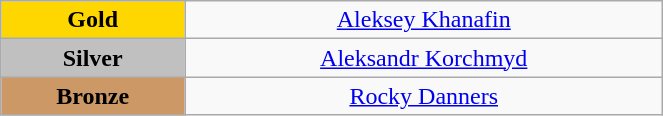<table class="wikitable" style="text-align:center; " width="35%">
<tr>
<td bgcolor="gold"><strong>Gold</strong></td>
<td><a href='#'>Aleksey Khanafin</a><br>  <small><em></em></small></td>
</tr>
<tr>
<td bgcolor="silver"><strong>Silver</strong></td>
<td><a href='#'>Aleksandr Korchmyd</a><br>  <small><em></em></small></td>
</tr>
<tr>
<td bgcolor="CC9966"><strong>Bronze</strong></td>
<td><a href='#'>Rocky Danners</a><br>  <small><em></em></small></td>
</tr>
</table>
